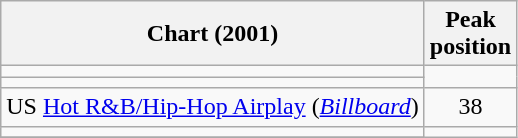<table class="wikitable sortable">
<tr>
<th>Chart (2001)</th>
<th>Peak<br>position</th>
</tr>
<tr>
<td></td>
</tr>
<tr>
<td></td>
</tr>
<tr>
<td>US <a href='#'>Hot R&B/Hip-Hop Airplay</a> (<em><a href='#'>Billboard</a></em>)</td>
<td style="text-align:center;">38</td>
</tr>
<tr>
<td></td>
</tr>
<tr>
</tr>
</table>
